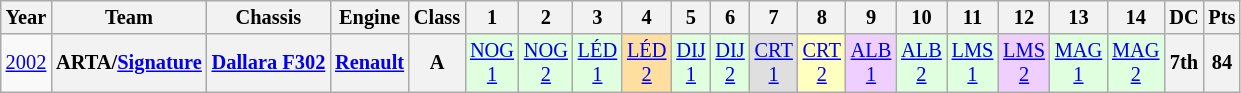<table class="wikitable" style="text-align:center; font-size:85%">
<tr>
<th>Year</th>
<th>Team</th>
<th>Chassis</th>
<th>Engine</th>
<th>Class</th>
<th>1</th>
<th>2</th>
<th>3</th>
<th>4</th>
<th>5</th>
<th>6</th>
<th>7</th>
<th>8</th>
<th>9</th>
<th>10</th>
<th>11</th>
<th>12</th>
<th>13</th>
<th>14</th>
<th>DC</th>
<th>Pts</th>
</tr>
<tr>
<td><a href='#'>2002</a></td>
<th nowrap>ARTA/<a href='#'>Signature</a></th>
<th nowrap><a href='#'>Dallara F302</a></th>
<th><a href='#'>Renault</a></th>
<th>A</th>
<td style="background:#DFFFDF;"><a href='#'>NOG<br>1</a><br></td>
<td style="background:#DFFFDF;"><a href='#'>NOG<br>2</a><br></td>
<td style="background:#DFFFDF;"><a href='#'>LÉD<br>1</a><br></td>
<td style="background:#FFDF9F;"><a href='#'>LÉD<br>2</a><br></td>
<td style="background:#DFFFDF;"><a href='#'>DIJ<br>1</a><br></td>
<td style="background:#DFFFDF;"><a href='#'>DIJ<br>2</a><br></td>
<td style="background:#DFDFDF;"><a href='#'>CRT<br>1</a><br></td>
<td style="background:#FFFFBF;"><a href='#'>CRT<br>2</a><br></td>
<td style="background:#EFCFFF;"><a href='#'>ALB<br>1</a><br></td>
<td style="background:#DFFFDF;"><a href='#'>ALB<br>2</a><br></td>
<td style="background:#DFFFDF;"><a href='#'>LMS<br>1</a><br></td>
<td style="background:#EFCFFF;"><a href='#'>LMS<br>2</a><br></td>
<td style="background:#DFFFDF;"><a href='#'>MAG<br>1</a><br></td>
<td style="background:#DFFFDF;"><a href='#'>MAG<br>2</a><br></td>
<th>7th</th>
<th>84</th>
</tr>
</table>
